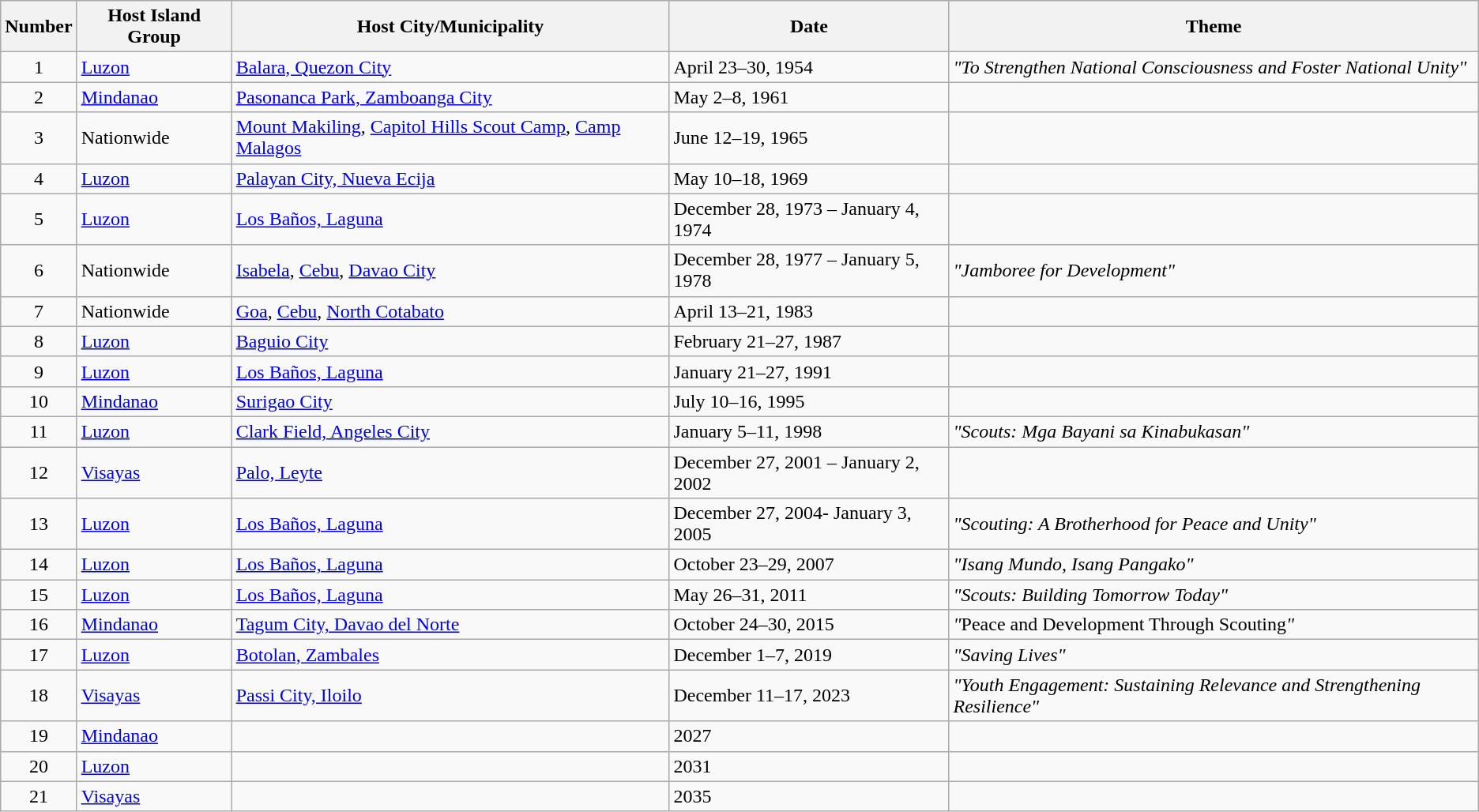<table class="wikitable">
<tr>
<th>Number</th>
<th>Host Island Group</th>
<th>Host City/Municipality</th>
<th>Date</th>
<th>Theme</th>
</tr>
<tr>
<td align=center>1</td>
<td><a href='#'>Luzon</a></td>
<td><a href='#'>Balara, Quezon City</a></td>
<td>April 23–30, 1954</td>
<td><em>"To Strengthen National Consciousness and Foster National Unity"</em></td>
</tr>
<tr>
<td align=center>2</td>
<td><a href='#'>Mindanao</a></td>
<td><a href='#'>Pasonanca Park, Zamboanga City</a></td>
<td>May 2–8, 1961</td>
<td></td>
</tr>
<tr>
<td align=center>3</td>
<td>Nationwide</td>
<td><a href='#'>Mount Makiling</a>, <a href='#'>Capitol Hills Scout Camp</a>, <a href='#'>Camp Malagos</a></td>
<td>June 12–19, 1965</td>
<td></td>
</tr>
<tr>
<td align=center>4</td>
<td><a href='#'>Luzon</a></td>
<td><a href='#'>Palayan City, Nueva Ecija</a></td>
<td>May 10–18, 1969</td>
<td></td>
</tr>
<tr>
<td align=center>5</td>
<td><a href='#'>Luzon</a></td>
<td><a href='#'>Los Baños, Laguna</a></td>
<td>December 28, 1973 – January 4, 1974</td>
<td></td>
</tr>
<tr>
<td align=center>6</td>
<td>Nationwide</td>
<td><a href='#'>Isabela</a>, <a href='#'>Cebu</a>, <a href='#'>Davao City</a></td>
<td>December 28, 1977 – January 5, 1978</td>
<td><em>"Jamboree for Development"</em></td>
</tr>
<tr>
<td align=center>7</td>
<td>Nationwide</td>
<td><a href='#'>Goa</a>, <a href='#'>Cebu</a>, <a href='#'>North Cotabato</a></td>
<td>April 13–21, 1983</td>
<td></td>
</tr>
<tr>
<td align=center>8</td>
<td><a href='#'>Luzon</a></td>
<td><a href='#'>Baguio City</a></td>
<td>February 21–27, 1987</td>
<td></td>
</tr>
<tr>
<td align=center>9</td>
<td><a href='#'>Luzon</a></td>
<td><a href='#'>Los Baños, Laguna</a></td>
<td>January 21–27, 1991</td>
<td></td>
</tr>
<tr>
<td align=center>10</td>
<td><a href='#'>Mindanao</a></td>
<td><a href='#'>Surigao City</a></td>
<td>July 10–16, 1995</td>
<td></td>
</tr>
<tr>
<td align=center>11</td>
<td><a href='#'>Luzon</a></td>
<td><a href='#'>Clark Field, Angeles City</a></td>
<td>January 5–11, 1998</td>
<td><em>"Scouts: Mga Bayani sa Kinabukasan"</em></td>
</tr>
<tr>
<td align=center>12</td>
<td><a href='#'>Visayas</a></td>
<td><a href='#'>Palo, Leyte</a></td>
<td>December 27, 2001 – January 2, 2002</td>
<td></td>
</tr>
<tr>
<td align=center>13</td>
<td><a href='#'>Luzon</a></td>
<td><a href='#'>Los Baños, Laguna</a></td>
<td>December 27, 2004- January 3, 2005</td>
<td><em>"Scouting: A Brotherhood for Peace and Unity"</em></td>
</tr>
<tr>
<td align=center>14</td>
<td><a href='#'>Luzon</a></td>
<td><a href='#'>Los Baños, Laguna</a></td>
<td>October 23–29, 2007</td>
<td><em>"Isang Mundo, Isang Pangako"</em></td>
</tr>
<tr>
<td align=center>15</td>
<td><a href='#'>Luzon</a></td>
<td><a href='#'>Los Baños, Laguna</a></td>
<td>May 26–31, 2011</td>
<td><em>"Scouts: Building Tomorrow Today"</em></td>
</tr>
<tr>
<td align=center>16</td>
<td><a href='#'>Mindanao</a></td>
<td><a href='#'>Tagum City, Davao del Norte</a></td>
<td>October 24–30, 2015</td>
<td><em>"</em>Peace and Development Through Scouting<em>"</em></td>
</tr>
<tr>
<td align=center>17</td>
<td><a href='#'>Luzon</a></td>
<td><a href='#'>Botolan, Zambales</a></td>
<td>December 1–7, 2019</td>
<td><em>"Saving Lives"</em></td>
</tr>
<tr>
<td align=center>18</td>
<td><a href='#'>Visayas</a></td>
<td><a href='#'>Passi City, Iloilo</a></td>
<td>December 11–17, 2023</td>
<td><em>"Youth Engagement: Sustaining Relevance and Strengthening Resilience"</em></td>
</tr>
<tr>
<td align=center>19</td>
<td><a href='#'>Mindanao</a></td>
<td></td>
<td>2027</td>
<td></td>
</tr>
<tr>
<td align=center>20</td>
<td><a href='#'>Luzon</a></td>
<td></td>
<td>2031</td>
<td></td>
</tr>
<tr>
<td align=center>21</td>
<td><a href='#'>Visayas</a></td>
<td></td>
<td>2035</td>
<td></td>
</tr>
</table>
